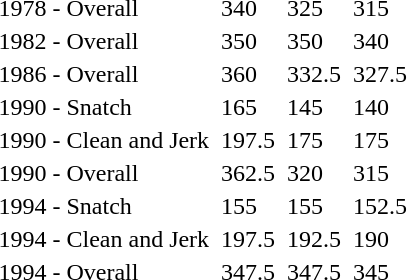<table>
<tr>
<td>1978 - Overall</td>
<td></td>
<td>340</td>
<td></td>
<td>325</td>
<td></td>
<td>315</td>
</tr>
<tr>
<td>1982 - Overall</td>
<td></td>
<td>350</td>
<td></td>
<td>350</td>
<td></td>
<td>340</td>
</tr>
<tr>
<td>1986 - Overall</td>
<td></td>
<td>360</td>
<td></td>
<td>332.5</td>
<td></td>
<td>327.5</td>
</tr>
<tr>
<td>1990 - Snatch</td>
<td></td>
<td>165</td>
<td></td>
<td>145</td>
<td></td>
<td>140</td>
</tr>
<tr>
<td>1990 - Clean and Jerk</td>
<td></td>
<td>197.5</td>
<td></td>
<td>175</td>
<td></td>
<td>175</td>
</tr>
<tr>
<td>1990 - Overall</td>
<td></td>
<td>362.5</td>
<td></td>
<td>320</td>
<td></td>
<td>315</td>
</tr>
<tr>
<td>1994 - Snatch</td>
<td></td>
<td>155</td>
<td></td>
<td>155</td>
<td></td>
<td>152.5</td>
</tr>
<tr>
<td>1994 - Clean and Jerk</td>
<td></td>
<td>197.5</td>
<td></td>
<td>192.5</td>
<td></td>
<td>190</td>
</tr>
<tr>
<td>1994 - Overall</td>
<td></td>
<td>347.5</td>
<td></td>
<td>347.5</td>
<td></td>
<td>345</td>
</tr>
</table>
